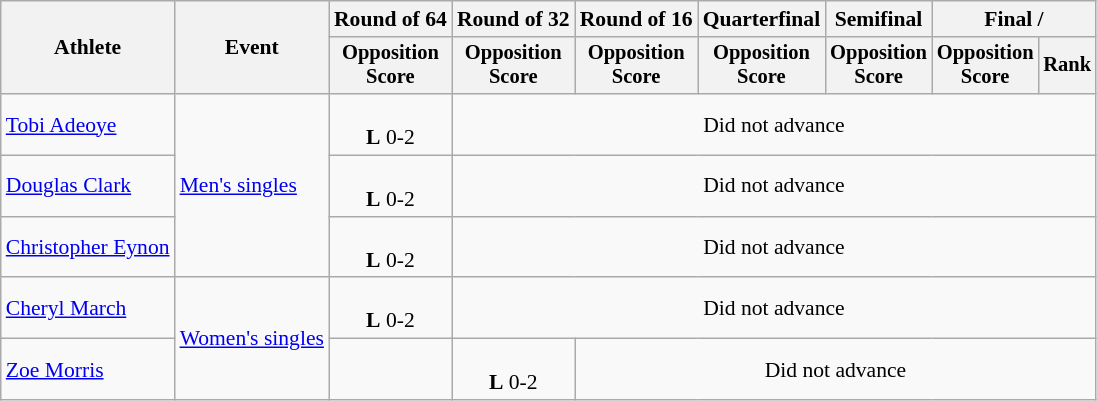<table class=wikitable style="font-size:90%">
<tr>
<th rowspan=2>Athlete</th>
<th rowspan=2>Event</th>
<th>Round of 64</th>
<th>Round of 32</th>
<th>Round of 16</th>
<th>Quarterfinal</th>
<th>Semifinal</th>
<th colspan=2>Final / </th>
</tr>
<tr style="font-size:95%">
<th>Opposition<br>Score</th>
<th>Opposition<br>Score</th>
<th>Opposition<br>Score</th>
<th>Opposition<br>Score</th>
<th>Opposition<br>Score</th>
<th>Opposition<br>Score</th>
<th>Rank</th>
</tr>
<tr align=center>
<td align=left><a href='#'>Tobi Adeoye</a></td>
<td align=left rowspan=3><a href='#'>Men's singles</a></td>
<td><br> <strong>L</strong> 0-2</td>
<td Colspan=6>Did not advance</td>
</tr>
<tr align=center>
<td align=left><a href='#'>Douglas Clark</a></td>
<td><br> <strong>L</strong> 0-2</td>
<td Colspan=6>Did not advance</td>
</tr>
<tr align=center>
<td align=left><a href='#'>Christopher Eynon</a></td>
<td><br> <strong>L</strong> 0-2</td>
<td Colspan=6>Did not advance</td>
</tr>
<tr align=center>
<td align=left><a href='#'>Cheryl March</a></td>
<td align=left rowspan=2><a href='#'>Women's singles</a></td>
<td><br> <strong>L</strong> 0-2</td>
<td Colspan=6>Did not advance</td>
</tr>
<tr align=center>
<td align=left><a href='#'>Zoe Morris</a></td>
<td></td>
<td><br> <strong>L</strong> 0-2</td>
<td Colspan=6>Did not advance</td>
</tr>
</table>
